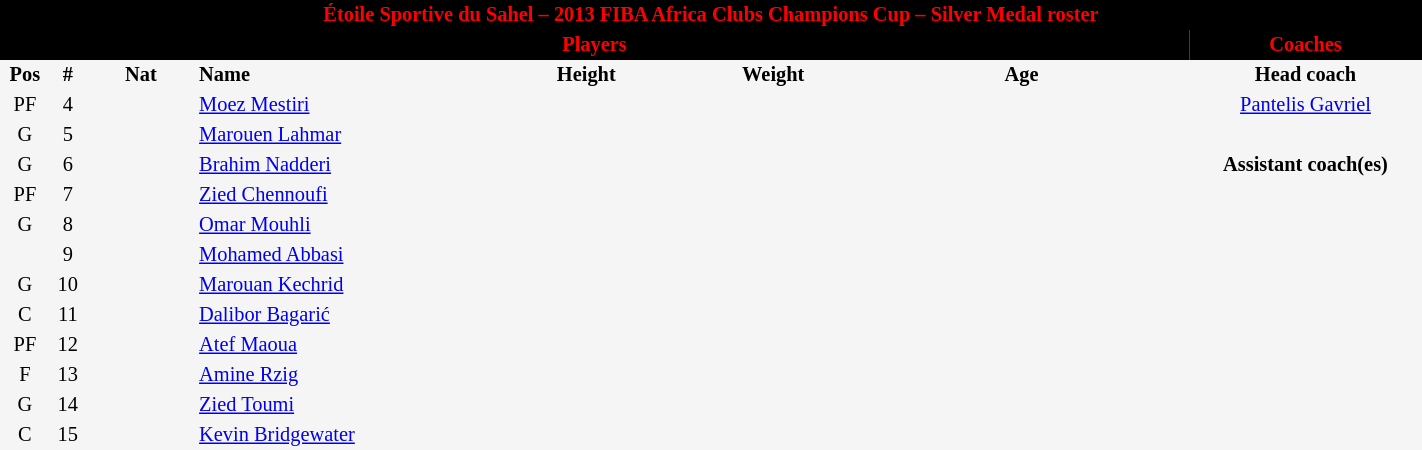<table border=0 cellpadding=2 cellspacing=0  |- bgcolor=#f5f5f5 style="text-align:center; font-size:85%;" width=75%>
<tr>
<td colspan="8" style="background: black; color: red"><strong>Étoile Sportive du Sahel – 2013 FIBA Africa Clubs Champions Cup – Silver Medal roster</strong></td>
</tr>
<tr>
<td colspan="7" style="background: black; color: red"><strong>Players</strong></td>
<td style="background: black; color: red"><strong>Coaches</strong></td>
</tr>
<tr style="background=#f5f5f5; color: black">
<th width=5px>Pos</th>
<th width=5px>#</th>
<th width=50px>Nat</th>
<th width=135px align=left>Name</th>
<th width=100px>Height</th>
<th width=75px>Weight</th>
<th width=160px>Age</th>
<th width=110px>Head coach</th>
</tr>
<tr>
<td>PF</td>
<td>4</td>
<td></td>
<td align=left><a href='#'>Moez Mestiri</a></td>
<td><span></span></td>
<td></td>
<td><span></span></td>
<td> <a href='#'>Pantelis Gavriel</a></td>
</tr>
<tr>
<td>G</td>
<td>5</td>
<td></td>
<td align=left><a href='#'>Marouen Lahmar</a></td>
<td><span></span></td>
<td></td>
<td><span></span></td>
</tr>
<tr>
<td>G</td>
<td>6</td>
<td></td>
<td align=left><a href='#'>Brahim Nadderi</a></td>
<td><span></span></td>
<td></td>
<td><span></span></td>
<td><strong>Assistant coach(es)</strong></td>
</tr>
<tr>
<td>PF</td>
<td>7</td>
<td></td>
<td align=left><a href='#'>Zied Chennoufi</a></td>
<td><span></span></td>
<td></td>
<td><span></span></td>
</tr>
<tr>
<td>G</td>
<td>8</td>
<td></td>
<td align=left><a href='#'>Omar Mouhli</a></td>
<td><span></span></td>
<td></td>
<td><span></span></td>
</tr>
<tr>
<td></td>
<td>9</td>
<td></td>
<td align=left><a href='#'>Mohamed Abbasi</a></td>
<td></td>
<td></td>
<td></td>
</tr>
<tr>
<td>G</td>
<td>10</td>
<td></td>
<td align=left><a href='#'>Marouan Kechrid</a></td>
<td><span></span></td>
<td><span></span></td>
<td><span></span></td>
</tr>
<tr>
<td>C</td>
<td>11</td>
<td></td>
<td align=left><a href='#'>Dalibor Bagarić</a></td>
<td><span></span></td>
<td><span></span></td>
<td><span></span></td>
</tr>
<tr>
<td>PF</td>
<td>12</td>
<td></td>
<td align=left><a href='#'>Atef Maoua</a></td>
<td><span></span></td>
<td></td>
<td><span></span></td>
</tr>
<tr>
<td>F</td>
<td>13</td>
<td></td>
<td align=left><a href='#'>Amine Rzig</a></td>
<td><span></span></td>
<td></td>
<td><span></span></td>
</tr>
<tr>
<td>G</td>
<td>14</td>
<td></td>
<td align=left><a href='#'>Zied Toumi</a></td>
<td><span></span></td>
<td></td>
<td><span></span></td>
</tr>
<tr>
<td>C</td>
<td>15</td>
<td></td>
<td align=left><a href='#'>Kevin Bridgewater</a></td>
<td></td>
<td></td>
<td></td>
<td></td>
</tr>
</table>
